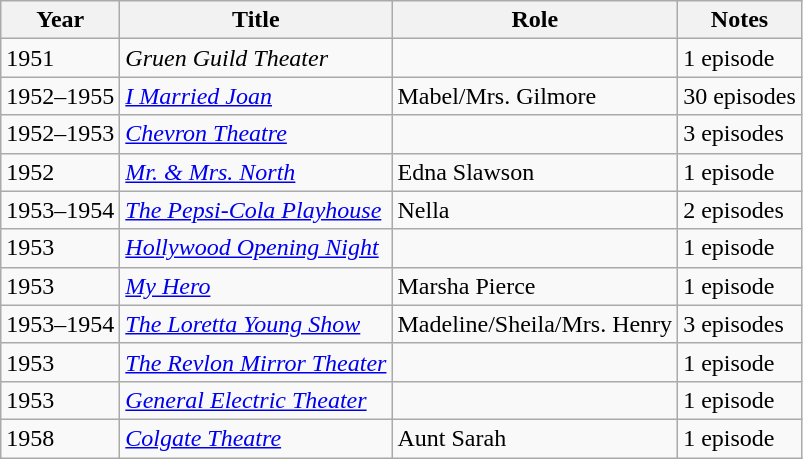<table class="wikitable">
<tr>
<th>Year</th>
<th>Title</th>
<th>Role</th>
<th>Notes</th>
</tr>
<tr>
<td>1951</td>
<td><em>Gruen Guild Theater</em></td>
<td></td>
<td>1 episode</td>
</tr>
<tr>
<td>1952–1955</td>
<td><em><a href='#'>I Married Joan</a></em></td>
<td>Mabel/Mrs. Gilmore</td>
<td>30 episodes</td>
</tr>
<tr>
<td>1952–1953</td>
<td><em><a href='#'>Chevron Theatre</a></em></td>
<td></td>
<td>3 episodes</td>
</tr>
<tr>
<td>1952</td>
<td><em><a href='#'>Mr. & Mrs. North</a></em></td>
<td>Edna Slawson</td>
<td>1 episode</td>
</tr>
<tr>
<td>1953–1954</td>
<td><em><a href='#'>The Pepsi-Cola Playhouse</a></em></td>
<td>Nella</td>
<td>2 episodes</td>
</tr>
<tr>
<td>1953</td>
<td><em><a href='#'>Hollywood Opening Night</a></em></td>
<td></td>
<td>1 episode</td>
</tr>
<tr>
<td>1953</td>
<td><em><a href='#'>My Hero</a></em></td>
<td>Marsha Pierce</td>
<td>1 episode</td>
</tr>
<tr>
<td>1953–1954</td>
<td><em><a href='#'>The Loretta Young Show</a></em></td>
<td>Madeline/Sheila/Mrs. Henry</td>
<td>3 episodes</td>
</tr>
<tr>
<td>1953</td>
<td><em><a href='#'>The Revlon Mirror Theater</a></em></td>
<td></td>
<td>1 episode</td>
</tr>
<tr>
<td>1953</td>
<td><em><a href='#'>General Electric Theater</a></em></td>
<td></td>
<td>1 episode</td>
</tr>
<tr>
<td>1958</td>
<td><em><a href='#'>Colgate Theatre</a></em></td>
<td>Aunt Sarah</td>
<td>1 episode</td>
</tr>
</table>
